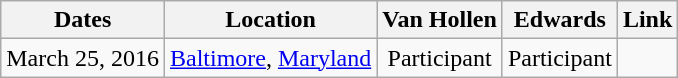<table class="wikitable" style="text-align:center">
<tr>
<th>Dates</th>
<th>Location</th>
<th>Van Hollen</th>
<th>Edwards</th>
<th>Link</th>
</tr>
<tr>
<td>March 25, 2016</td>
<td><a href='#'>Baltimore</a>, <a href='#'>Maryland</a></td>
<td>Participant</td>
<td>Participant</td>
<td align=left></td>
</tr>
</table>
